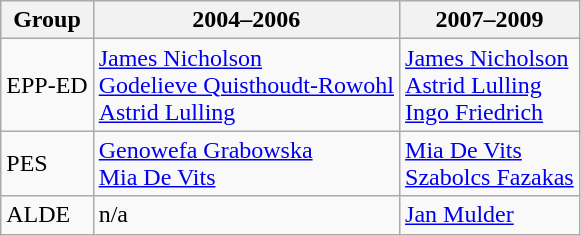<table class="wikitable">
<tr>
<th>Group</th>
<th>2004–2006</th>
<th>2007–2009</th>
</tr>
<tr>
<td>EPP-ED</td>
<td><a href='#'>James Nicholson</a><br><a href='#'>Godelieve Quisthoudt-Rowohl</a><br><a href='#'>Astrid Lulling</a></td>
<td><a href='#'>James Nicholson</a><br><a href='#'>Astrid Lulling</a><br><a href='#'>Ingo Friedrich</a></td>
</tr>
<tr>
<td>PES</td>
<td><a href='#'>Genowefa Grabowska</a><br><a href='#'>Mia De Vits</a></td>
<td><a href='#'>Mia De Vits</a><br><a href='#'>Szabolcs Fazakas</a></td>
</tr>
<tr>
<td>ALDE</td>
<td>n/a</td>
<td><a href='#'>Jan Mulder</a></td>
</tr>
</table>
